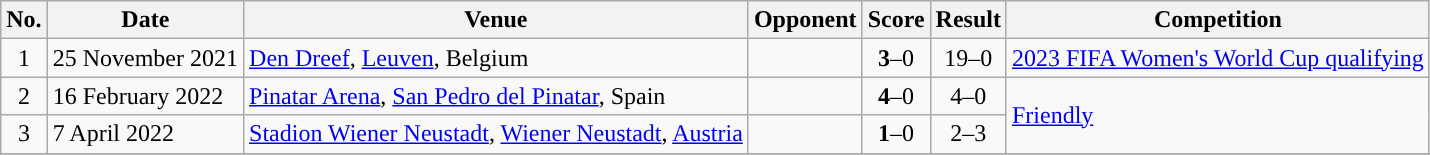<table class="wikitable sortable">
<tr>
<th scope="col">No.</th>
<th scope="col">Date</th>
<th scope="col">Venue</th>
<th scope="col">Opponent</th>
<th scope="col">Score</th>
<th scope="col">Result</th>
<th scope="col">Competition</th>
</tr>
<tr>
<td style="text-align:center">1</td>
<td>25 November 2021</td>
<td><a href='#'>Den Dreef</a>, <a href='#'>Leuven</a>, Belgium</td>
<td></td>
<td style="text-align:center"><strong>3</strong>–0</td>
<td style="text-align:center">19–0</td>
<td><a href='#'>2023 FIFA Women's World Cup qualifying</a></td>
</tr>
<tr>
<td style="text-align:center">2</td>
<td>16 February 2022</td>
<td><a href='#'>Pinatar Arena</a>, <a href='#'>San Pedro del Pinatar</a>, Spain</td>
<td></td>
<td style="text-align:center"><strong>4</strong>–0</td>
<td style="text-align:center">4–0</td>
<td rowspan=2><a href='#'>Friendly</a></td>
</tr>
<tr>
<td style="text-align:center">3</td>
<td>7 April 2022</td>
<td><a href='#'>Stadion Wiener Neustadt</a>, <a href='#'>Wiener Neustadt</a>, <a href='#'>Austria</a></td>
<td></td>
<td align=center><strong>1</strong>–0</td>
<td align=center>2–3</td>
</tr>
<tr>
</tr>
</table>
